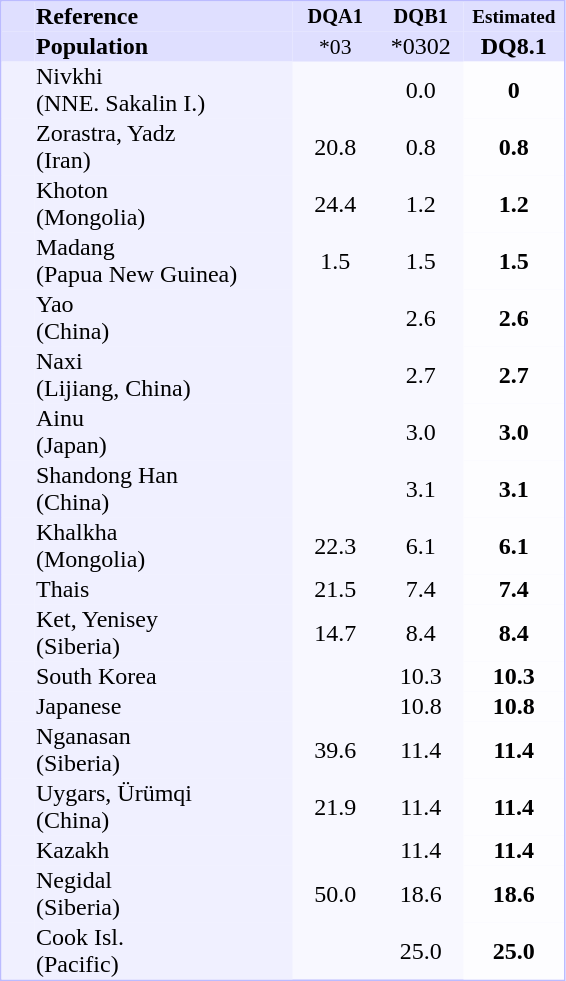<table align="left" border="0" cellspacing="0" cellpadding="1" style="text-align:center; margin-right: 1em;  border:1px #bbbbff solid; background:#f8f8ff; ">
<tr style="background:#dfdfff">
<th width="20"></th>
<th width="170" style="text-align:left">Reference</th>
<th width="55" style="font-size:85%">DQA1</th>
<th width="55" Style="font-size:85%">DQB1</th>
<th width="65" Style="font-size:80%">Estimated</th>
</tr>
<tr style="background:#dfdfff">
<th></th>
<th style="text-align:left">Population</th>
<td style="font-size:90%">*03</td>
<td>*0302</td>
<th>DQ8.1</th>
</tr>
<tr>
<td style="text-align:right; background:#f0f0ff; padding-right:1em"></td>
<td style="text-align:left; background:#f0f0ff">Nivkhi<br>(NNE. Sakalin I.)</td>
<td></td>
<td>0.0</td>
<th style="background:#fdfdff">0</th>
</tr>
<tr>
<td style="text-align:right; background:#f0f0ff; padding-right:1em"></td>
<td style="text-align:left; background:#f0f0ff">Zorastra, Yadz<br>(Iran)</td>
<td>20.8</td>
<td>0.8</td>
<th style="background:#fdfdff">0.8</th>
</tr>
<tr>
<td style="text-align:right; background:#f0f0ff; padding-right:1em"></td>
<td style="text-align:left; background:#f0f0ff">Khoton<br>(Mongolia)</td>
<td>24.4</td>
<td>1.2</td>
<th style="background:#fdfdff">1.2</th>
</tr>
<tr>
<td style="text-align:right; background:#f0f0ff; padding-right:1em"></td>
<td style="text-align:left; background:#f0f0ff">Madang<br>(Papua New Guinea)</td>
<td>1.5</td>
<td>1.5</td>
<th style="background:#fdfdff">1.5</th>
</tr>
<tr>
<td style="text-align:right; background:#f0f0ff; padding-right:1em"></td>
<td style="text-align:left; background:#f0f0ff">Yao<br>(China)</td>
<td></td>
<td>2.6</td>
<th style="background:#fdfdff">2.6</th>
</tr>
<tr>
<td style="text-align:right; background:#f0f0ff; padding-right:1em"></td>
<td style="text-align:left; background:#f0f0ff">Naxi<br>(Lijiang, China)</td>
<td></td>
<td>2.7</td>
<th style="background:#fdfdff">2.7</th>
</tr>
<tr>
<td style="text-align:right; background:#f0f0ff; padding-right:1em"></td>
<td style="text-align:left; background:#f0f0ff">Ainu<br>(Japan)</td>
<td></td>
<td>3.0</td>
<th style="background:#fdfdff">3.0</th>
</tr>
<tr>
<td style="text-align:right; background:#f0f0ff; padding-right:1em"></td>
<td style="text-align:left; background:#f0f0ff">Shandong Han<br>(China)</td>
<td></td>
<td>3.1</td>
<th style="background:#fdfdff">3.1</th>
</tr>
<tr>
<td style="text-align:right; background:#f0f0ff; padding-right:1em"></td>
<td style="text-align:left; background:#f0f0ff">Khalkha<br>(Mongolia)</td>
<td>22.3</td>
<td>6.1</td>
<th style="background:#fdfdff">6.1</th>
</tr>
<tr>
<td style="text-align:right; background:#f0f0ff; padding-right:1em"></td>
<td style="text-align:left; background:#f0f0ff">Thais</td>
<td>21.5</td>
<td>7.4</td>
<th style="background:#fdfdff">7.4</th>
</tr>
<tr>
<td style="text-align:right; background:#f0f0ff; padding-right:1em"></td>
<td style="text-align:left; background:#f0f0ff">Ket, Yenisey<br>(Siberia)</td>
<td>14.7</td>
<td>8.4</td>
<th style="background:#fdfdff">8.4</th>
</tr>
<tr>
<td style="text-align:right; background:#f0f0ff; padding-right:1em"></td>
<td style="text-align:left; background:#f0f0ff">South Korea</td>
<td></td>
<td>10.3</td>
<th style="background:#fdfdff">10.3</th>
</tr>
<tr>
<td style="text-align:right; background:#f0f0ff; padding-right:1em"></td>
<td style="text-align:left; background:#f0f0ff">Japanese</td>
<td></td>
<td>10.8</td>
<th style="background:#fdfdff">10.8</th>
</tr>
<tr>
<td style="text-align:right; background:#f0f0ff; padding-right:1em"></td>
<td style="text-align:left; background:#f0f0ff">Nganasan<br>(Siberia)</td>
<td>39.6</td>
<td>11.4</td>
<th style="background:#fdfdff">11.4</th>
</tr>
<tr>
<td style="text-align:right; background:#f0f0ff; padding-right:1em"></td>
<td style="text-align:left; background:#f0f0ff">Uygars, Ürümqi <br>(China)</td>
<td>21.9</td>
<td>11.4</td>
<th style="background:#fdfdff">11.4</th>
</tr>
<tr>
<td style="text-align:right; background:#f0f0ff; padding-right:1em"></td>
<td style="text-align:left; background:#f0f0ff">Kazakh</td>
<td></td>
<td>11.4</td>
<th style="background:#fdfdff">11.4</th>
</tr>
<tr>
<td style="text-align:right; background:#f0f0ff; padding-right:1em"></td>
<td style="text-align:left; background:#f0f0ff">Negidal<br>(Siberia)</td>
<td>50.0</td>
<td>18.6</td>
<th style="background:#fdfdff">18.6</th>
</tr>
<tr>
<td style="text-align:right; background:#f0f0ff; padding-right:1em"></td>
<td style="text-align:left; background:#f0f0ff">Cook Isl.<br>(Pacific)</td>
<td></td>
<td>25.0</td>
<th style="background:#fdfdff">25.0</th>
</tr>
<tr>
</tr>
</table>
